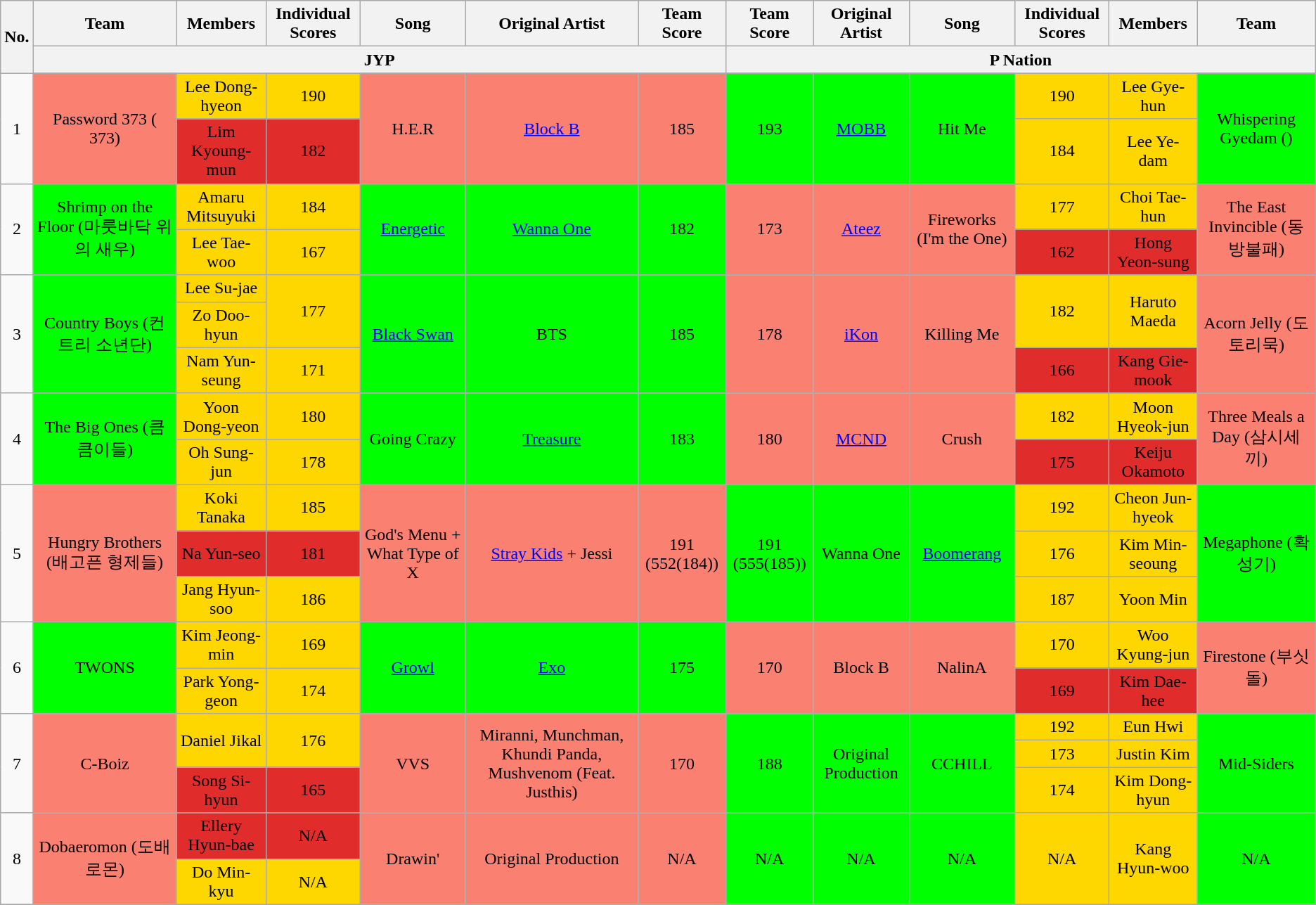<table class="wikitable" style="text-align:center">
<tr>
<th rowspan="2">No.</th>
<th>Team</th>
<th>Members</th>
<th>Individual Scores</th>
<th>Song</th>
<th>Original Artist</th>
<th>Team Score</th>
<th>Team Score</th>
<th>Original Artist</th>
<th>Song</th>
<th>Individual Scores</th>
<th>Members</th>
<th>Team</th>
</tr>
<tr>
<th colspan="6">JYP</th>
<th colspan="6">P Nation</th>
</tr>
<tr>
<td rowspan="2">1</td>
<td rowspan="2" style="background:salmon;">Password 373 ( 373)</td>
<td style="background:#FFD700;">Lee Dong-hyeon</td>
<td style="background:#FFD700;">190</td>
<td rowspan="2" style="background:salmon;">H.E.R</td>
<td rowspan="2" style="background:salmon;"><a href='#'>Block B</a></td>
<td rowspan="2" style="background:salmon;">185</td>
<td rowspan="2" style="background:#00FF00;">193</td>
<td rowspan="2" style="background:#00FF00;"><a href='#'>MOBB</a></td>
<td rowspan="2" style="background:#00FF00;">Hit Me</td>
<td style="background:#FFD700;">190</td>
<td style="background:#FFD700;">Lee Gye-hun</td>
<td rowspan="2" style="background:#00FF00;">Whispering Gyedam ()</td>
</tr>
<tr>
<td style="background:#E12C2C;">Lim Kyoung-mun</td>
<td style="background:#E12C2C;">182</td>
<td style="background:#FFD700;">184</td>
<td style="background:#FFD700;">Lee Ye-dam</td>
</tr>
<tr>
<td rowspan="2">2</td>
<td rowspan="2" style="background:#00FF00;">Shrimp on the Floor (마룻바닥 위의 새우)</td>
<td style="background:#FFD700;">Amaru Mitsuyuki</td>
<td style="background:#FFD700;">184</td>
<td rowspan="2" style="background:#00FF00;"><a href='#'>Energetic</a></td>
<td rowspan="2" style="background:#00FF00;"><a href='#'>Wanna One</a></td>
<td rowspan="2" style="background:#00FF00;">182</td>
<td rowspan="2" style="background:salmon;">173</td>
<td rowspan="2" style="background:salmon;"><a href='#'>Ateez</a></td>
<td rowspan="2" style="background:salmon;">Fireworks (I'm the One)</td>
<td style="background:#FFD700;">177</td>
<td style="background:#FFD700;">Choi Tae-hun</td>
<td rowspan="2" style="background:salmon;">The East Invincible (동방불패)</td>
</tr>
<tr>
<td style="background:#FFD700;">Lee Tae-woo</td>
<td style="background:#FFD700;">167</td>
<td style="background:#E12C2C;">162</td>
<td style="background:#E12C2C;">Hong Yeon-sung</td>
</tr>
<tr>
<td rowspan="3">3</td>
<td rowspan="3" style="background:#00FF00;">Country Boys (컨트리 소년단)</td>
<td style="background:#FFD700;">Lee Su-jae</td>
<td rowspan="2" style="background:#FFD700;">177</td>
<td rowspan="3" style="background:#00FF00;"><a href='#'>Black Swan</a></td>
<td rowspan="3" style="background:#00FF00;">BTS</td>
<td rowspan="3" style="background:#00FF00;">185</td>
<td rowspan="3" style="background:salmon;">178</td>
<td rowspan="3" style="background:salmon;"><a href='#'>iKon</a></td>
<td rowspan="3" style="background:salmon;">Killing Me</td>
<td rowspan="2" style="background:#FFD700;">182</td>
<td rowspan="2" style="background:#FFD700;">Haruto Maeda</td>
<td rowspan="3" style="background:salmon;">Acorn Jelly (도토리묵)</td>
</tr>
<tr>
<td style="background:#FFD700;">Zo Doo-hyun</td>
</tr>
<tr>
<td style="background:#FFD700;">Nam Yun-seung</td>
<td style="background:#FFD700;">171</td>
<td style="background:#E12C2C;">166</td>
<td style="background:#E12C2C;">Kang Gie-mook</td>
</tr>
<tr>
<td rowspan="2">4</td>
<td rowspan="2" style="background:#00FF00;">The Big Ones (큼큼이들)</td>
<td style="background:#FFD700;">Yoon Dong-yeon</td>
<td style="background:#FFD700;">180</td>
<td rowspan="2" style="background:#00FF00;">Going Crazy</td>
<td rowspan="2" style="background:#00FF00;"><a href='#'>Treasure</a></td>
<td rowspan="2" style="background:#00FF00;">183</td>
<td rowspan="2" style="background:salmon;">180</td>
<td rowspan="2" style="background:salmon;"><a href='#'>MCND</a></td>
<td rowspan="2" style="background:salmon;">Crush</td>
<td style="background:#FFD700;">182</td>
<td style="background:#FFD700;">Moon Hyeok-jun</td>
<td rowspan="2" style="background:salmon;">Three Meals a Day (삼시세끼)</td>
</tr>
<tr>
<td style="background:#FFD700;">Oh Sung-jun</td>
<td style="background:#FFD700;">178</td>
<td style="background:#E12C2C;">175</td>
<td style="background:#E12C2C;">Keiju Okamoto</td>
</tr>
<tr>
<td rowspan="3">5</td>
<td rowspan="3" style="background:salmon;">Hungry Brothers (배고픈 형제들)</td>
<td style="background:#FFD700;">Koki Tanaka</td>
<td style="background:#FFD700;">185</td>
<td rowspan="3" style="background:salmon;">God's Menu + What Type of X</td>
<td rowspan="3" style="background:salmon;"><a href='#'>Stray Kids</a> + Jessi</td>
<td rowspan="3" style="background:salmon;">191 (552(184))</td>
<td rowspan="3" style="background:#00FF00;">191 (555(185))</td>
<td rowspan="3" style="background:#00FF00;">Wanna One</td>
<td rowspan="3" style="background:#00FF00;"><a href='#'>Boomerang</a></td>
<td style="background:#FFD700;">192</td>
<td style="background:#FFD700;">Cheon Jun-hyeok</td>
<td rowspan="3" style="background:#00FF00;">Megaphone (확성기)</td>
</tr>
<tr>
<td style="background:#E12C2C;">Na Yun-seo</td>
<td style="background:#E12C2C;">181</td>
<td style="background:#FFD700;">176</td>
<td style="background:#FFD700;">Kim Min-seoung</td>
</tr>
<tr>
<td style="background:#FFD700;">Jang Hyun-soo</td>
<td style="background:#FFD700;">186</td>
<td style="background:#FFD700;">187</td>
<td style="background:#FFD700;">Yoon Min</td>
</tr>
<tr>
<td rowspan="2">6</td>
<td rowspan="2"  style="background:#00FF00;">TWONS</td>
<td style="background:#FFD700;">Kim Jeong-min</td>
<td style="background:#FFD700;">169</td>
<td rowspan="2"  style="background:#00FF00;"><a href='#'>Growl</a></td>
<td rowspan="2" style="background:#00FF00;"><a href='#'>Exo</a></td>
<td rowspan="2"  style="background:#00FF00;">175</td>
<td rowspan="2" style="background:salmon;">170</td>
<td rowspan="2" style="background:salmon;">Block B</td>
<td rowspan="2" style="background:salmon;">NalinA</td>
<td style="background:#FFD700;">170</td>
<td style="background:#FFD700;">Woo Kyung-jun</td>
<td rowspan="2" style="background:salmon;">Firestone (부싯돌)</td>
</tr>
<tr>
<td style="background:#FFD700;">Park Yong-geon</td>
<td style="background:#FFD700;">174</td>
<td style="background:#E12C2C;">169</td>
<td style="background:#E12C2C;">Kim Dae-hee</td>
</tr>
<tr>
<td rowspan="3">7</td>
<td rowspan="3"  style="background:salmon;">C-Boiz</td>
<td rowspan="2"style="background:#FFD700;">Daniel Jikal</td>
<td rowspan="2" style="background:#FFD700;">176</td>
<td rowspan="3" style="background:salmon;">VVS</td>
<td rowspan="3" style="background:salmon;">Miranni, Munchman, Khundi Panda, Mushvenom (Feat. Justhis)</td>
<td rowspan="3" style="background:salmon;">170</td>
<td rowspan="3" style="background:#00FF00;">188</td>
<td rowspan="3" style="background:#00FF00;">Original Production</td>
<td rowspan="3" style="background:#00FF00;">CCHILL</td>
<td style="background:#FFD700;">192</td>
<td style="background:#FFD700;">Eun Hwi</td>
<td rowspan="3" style="background:#00FF00;">Mid-Siders</td>
</tr>
<tr>
<td style="background:#FFD700;">173</td>
<td style="background:#FFD700;">Justin Kim</td>
</tr>
<tr>
<td style="background:#E12C2C;">Song Si-hyun</td>
<td style="background:#E12C2C;">165</td>
<td style="background:#FFD700;">174</td>
<td style="background:#FFD700;">Kim Dong-hyun</td>
</tr>
<tr>
<td rowspan="2">8</td>
<td rowspan="2" style="background:salmon;">Dobaeromon (도배로몬)</td>
<td style="background:#E12C2C;">Ellery Hyun-bae</td>
<td style="background:#E12C2C;">N/A</td>
<td rowspan="2" style="background:salmon;">Drawin'</td>
<td rowspan="2" style="background:salmon;">Original Production</td>
<td rowspan="2" style="background:salmon;">N/A</td>
<td rowspan="2" style="background:#00FF00;">N/A</td>
<td rowspan="2" style="background:#00FF00;">N/A</td>
<td rowspan="2" style="background:#00FF00;">N/A</td>
<td rowspan="2" style="background:#FFD700;">N/A</td>
<td rowspan="2" style="background:#FFD700;">Kang Hyun-woo</td>
<td rowspan="2" style="background:#00FF00;">N/A</td>
</tr>
<tr>
<td style="background:#FFD700;">Do Min-kyu</td>
<td style="background:#FFD700;">N/A</td>
</tr>
<tr>
</tr>
</table>
